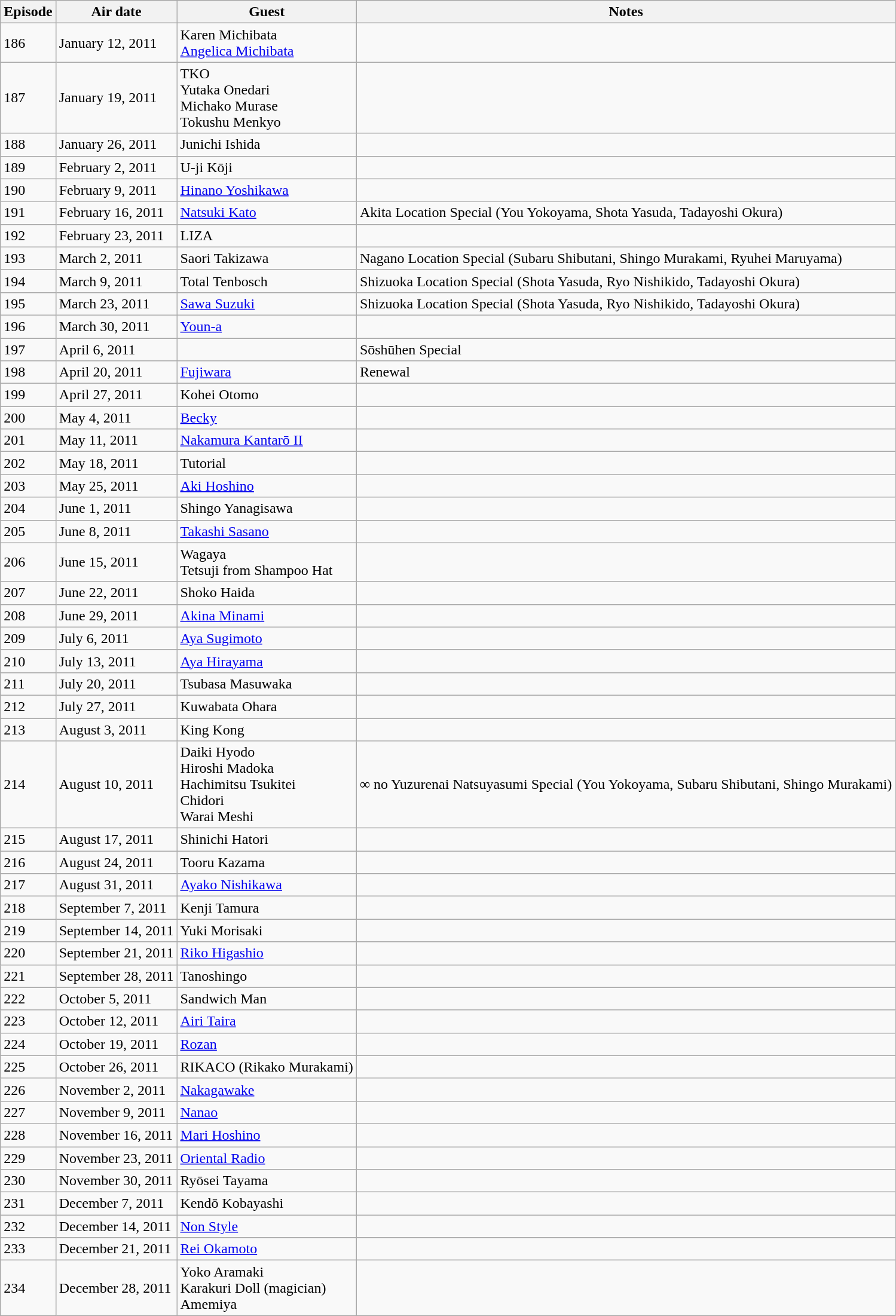<table class="wikitable">
<tr>
<th>Episode</th>
<th>Air date</th>
<th>Guest</th>
<th>Notes</th>
</tr>
<tr>
<td>186</td>
<td>January 12, 2011</td>
<td>Karen Michibata<br><a href='#'>Angelica Michibata</a></td>
<td></td>
</tr>
<tr>
<td>187</td>
<td>January 19, 2011</td>
<td>TKO<br>Yutaka Onedari<br>Michako Murase<br>Tokushu Menkyo</td>
<td></td>
</tr>
<tr>
<td>188</td>
<td>January 26, 2011</td>
<td>Junichi Ishida</td>
<td></td>
</tr>
<tr>
<td>189</td>
<td>February 2, 2011</td>
<td>U-ji Kōji</td>
<td></td>
</tr>
<tr>
<td>190</td>
<td>February 9, 2011</td>
<td><a href='#'>Hinano Yoshikawa</a></td>
<td></td>
</tr>
<tr>
<td>191</td>
<td>February 16, 2011</td>
<td><a href='#'>Natsuki Kato</a></td>
<td>Akita Location Special (You Yokoyama, Shota Yasuda, Tadayoshi Okura)</td>
</tr>
<tr>
<td>192</td>
<td>February 23, 2011</td>
<td>LIZA</td>
<td></td>
</tr>
<tr>
<td>193</td>
<td>March 2, 2011</td>
<td>Saori Takizawa</td>
<td>Nagano Location Special (Subaru Shibutani, Shingo Murakami, Ryuhei Maruyama)</td>
</tr>
<tr>
<td>194</td>
<td>March 9, 2011</td>
<td>Total Tenbosch</td>
<td>Shizuoka Location Special (Shota Yasuda, Ryo Nishikido, Tadayoshi Okura)</td>
</tr>
<tr>
<td>195</td>
<td>March 23, 2011</td>
<td><a href='#'>Sawa Suzuki</a></td>
<td>Shizuoka Location Special (Shota Yasuda, Ryo Nishikido, Tadayoshi Okura)</td>
</tr>
<tr>
<td>196</td>
<td>March 30, 2011</td>
<td><a href='#'>Youn-a</a></td>
<td></td>
</tr>
<tr>
<td>197</td>
<td>April 6, 2011</td>
<td></td>
<td>Sōshūhen Special</td>
</tr>
<tr>
<td>198</td>
<td>April 20, 2011</td>
<td><a href='#'>Fujiwara</a></td>
<td>Renewal</td>
</tr>
<tr>
<td>199</td>
<td>April 27, 2011</td>
<td>Kohei Otomo</td>
<td></td>
</tr>
<tr>
<td>200</td>
<td>May 4, 2011</td>
<td><a href='#'>Becky</a></td>
<td></td>
</tr>
<tr>
<td>201</td>
<td>May 11, 2011</td>
<td><a href='#'>Nakamura Kantarō II</a></td>
<td></td>
</tr>
<tr>
<td>202</td>
<td>May 18, 2011</td>
<td>Tutorial</td>
<td></td>
</tr>
<tr>
<td>203</td>
<td>May 25, 2011</td>
<td><a href='#'>Aki Hoshino</a></td>
<td></td>
</tr>
<tr>
<td>204</td>
<td>June 1, 2011</td>
<td>Shingo Yanagisawa</td>
<td></td>
</tr>
<tr>
<td>205</td>
<td>June 8, 2011</td>
<td><a href='#'>Takashi Sasano</a></td>
<td></td>
</tr>
<tr>
<td>206</td>
<td>June 15, 2011</td>
<td>Wagaya<br>Tetsuji from Shampoo Hat</td>
<td></td>
</tr>
<tr>
<td>207</td>
<td>June 22, 2011</td>
<td>Shoko Haida</td>
<td></td>
</tr>
<tr>
<td>208</td>
<td>June 29, 2011</td>
<td><a href='#'>Akina Minami</a></td>
<td></td>
</tr>
<tr>
<td>209</td>
<td>July 6, 2011</td>
<td><a href='#'>Aya Sugimoto</a></td>
<td></td>
</tr>
<tr>
<td>210</td>
<td>July 13, 2011</td>
<td><a href='#'>Aya Hirayama</a></td>
<td></td>
</tr>
<tr>
<td>211</td>
<td>July 20, 2011</td>
<td>Tsubasa Masuwaka</td>
<td></td>
</tr>
<tr>
<td>212</td>
<td>July 27, 2011</td>
<td>Kuwabata Ohara</td>
<td></td>
</tr>
<tr>
<td>213</td>
<td>August 3, 2011</td>
<td>King Kong</td>
<td></td>
</tr>
<tr>
<td>214</td>
<td>August 10, 2011</td>
<td>Daiki Hyodo<br>Hiroshi Madoka<br>Hachimitsu Tsukitei<br>Chidori<br>Warai Meshi</td>
<td>∞ no Yuzurenai Natsuyasumi Special (You Yokoyama, Subaru Shibutani, Shingo Murakami)</td>
</tr>
<tr>
<td>215</td>
<td>August 17, 2011</td>
<td>Shinichi Hatori</td>
<td></td>
</tr>
<tr>
<td>216</td>
<td>August 24, 2011</td>
<td>Tooru Kazama</td>
<td></td>
</tr>
<tr>
<td>217</td>
<td>August 31, 2011</td>
<td><a href='#'>Ayako Nishikawa</a></td>
<td></td>
</tr>
<tr>
<td>218</td>
<td>September 7, 2011</td>
<td>Kenji Tamura</td>
<td></td>
</tr>
<tr>
<td>219</td>
<td>September 14, 2011</td>
<td>Yuki Morisaki</td>
<td></td>
</tr>
<tr>
<td>220</td>
<td>September 21, 2011</td>
<td><a href='#'>Riko Higashio</a></td>
<td></td>
</tr>
<tr>
<td>221</td>
<td>September 28, 2011</td>
<td>Tanoshingo</td>
<td></td>
</tr>
<tr>
<td>222</td>
<td>October 5, 2011</td>
<td>Sandwich Man</td>
<td></td>
</tr>
<tr>
<td>223</td>
<td>October 12, 2011</td>
<td><a href='#'>Airi Taira</a></td>
<td></td>
</tr>
<tr>
<td>224</td>
<td>October 19, 2011</td>
<td><a href='#'>Rozan</a></td>
<td></td>
</tr>
<tr>
<td>225</td>
<td>October 26, 2011</td>
<td>RIKACO (Rikako Murakami)</td>
<td></td>
</tr>
<tr>
<td>226</td>
<td>November 2, 2011</td>
<td><a href='#'>Nakagawake</a></td>
<td></td>
</tr>
<tr>
<td>227</td>
<td>November 9, 2011</td>
<td><a href='#'>Nanao</a></td>
<td></td>
</tr>
<tr>
<td>228</td>
<td>November 16, 2011</td>
<td><a href='#'>Mari Hoshino</a></td>
<td></td>
</tr>
<tr>
<td>229</td>
<td>November 23, 2011</td>
<td><a href='#'>Oriental Radio</a></td>
<td></td>
</tr>
<tr>
<td>230</td>
<td>November 30, 2011</td>
<td>Ryōsei Tayama</td>
<td></td>
</tr>
<tr>
<td>231</td>
<td>December 7, 2011</td>
<td>Kendō Kobayashi</td>
<td></td>
</tr>
<tr>
<td>232</td>
<td>December 14, 2011</td>
<td><a href='#'>Non Style</a></td>
<td></td>
</tr>
<tr>
<td>233</td>
<td>December 21, 2011</td>
<td><a href='#'>Rei Okamoto</a></td>
<td></td>
</tr>
<tr>
<td>234</td>
<td>December 28, 2011</td>
<td>Yoko Aramaki<br>Karakuri Doll (magician)<br>Amemiya</td>
<td></td>
</tr>
</table>
